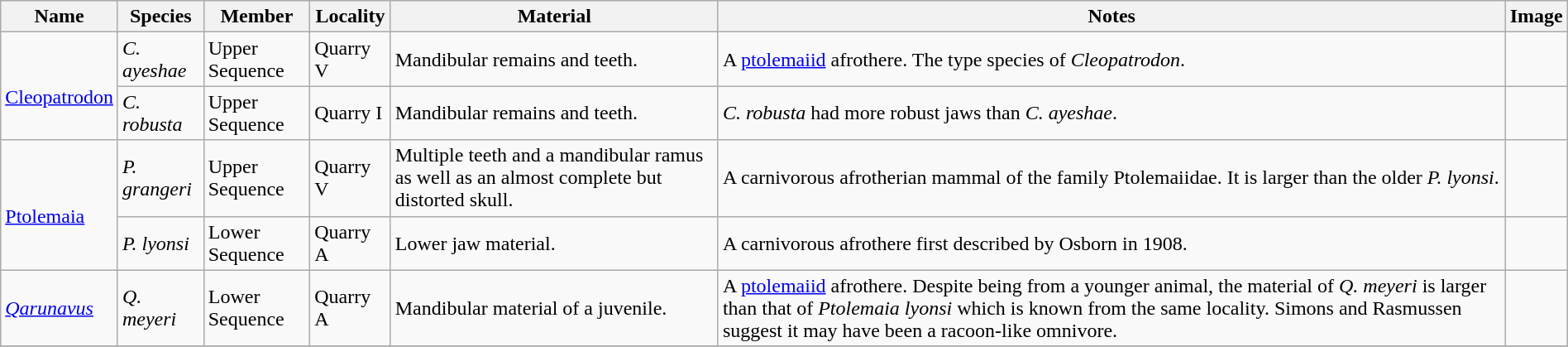<table class="wikitable" align="center" width="100%">
<tr>
<th>Name</th>
<th>Species</th>
<th>Member</th>
<th>Locality</th>
<th>Material</th>
<th>Notes</th>
<th>Image</th>
</tr>
<tr>
<td rowspan=2><br><a href='#'>Cleopatrodon</a></td>
<td><em>C. ayeshae</em></td>
<td>Upper Sequence</td>
<td>Quarry V</td>
<td>Mandibular remains and teeth.</td>
<td>A <a href='#'>ptolemaiid</a> afrothere. The type species of <em>Cleopatrodon</em>.</td>
<td></td>
</tr>
<tr>
<td><em>C. robusta</em></td>
<td>Upper Sequence</td>
<td>Quarry I</td>
<td>Mandibular remains and teeth.</td>
<td><em>C. robusta</em> had more robust jaws than <em>C. ayeshae</em>.</td>
<td></td>
</tr>
<tr>
<td rowspan=2><br><a href='#'>Ptolemaia</a></td>
<td><em>P. grangeri</em></td>
<td>Upper Sequence</td>
<td>Quarry V</td>
<td>Multiple teeth and a mandibular ramus as well as an almost complete but distorted skull.</td>
<td>A carnivorous afrotherian mammal of the family Ptolemaiidae. It is larger than the older <em>P. lyonsi</em>.</td>
<td><br></td>
</tr>
<tr>
<td><em>P. lyonsi</em></td>
<td>Lower Sequence</td>
<td>Quarry A</td>
<td>Lower jaw material.</td>
<td>A carnivorous afrothere first described by Osborn in 1908.</td>
<td></td>
</tr>
<tr>
<td><em><a href='#'>Qarunavus</a></em></td>
<td><em>Q. meyeri</em></td>
<td>Lower Sequence</td>
<td>Quarry A</td>
<td>Mandibular material of a juvenile.</td>
<td>A <a href='#'>ptolemaiid</a> afrothere. Despite being from a younger animal, the material of <em>Q. meyeri</em> is larger than that of <em>Ptolemaia lyonsi</em> which is known from the same locality. Simons and Rasmussen suggest it may have been a racoon-like omnivore.</td>
<td></td>
</tr>
<tr>
</tr>
</table>
